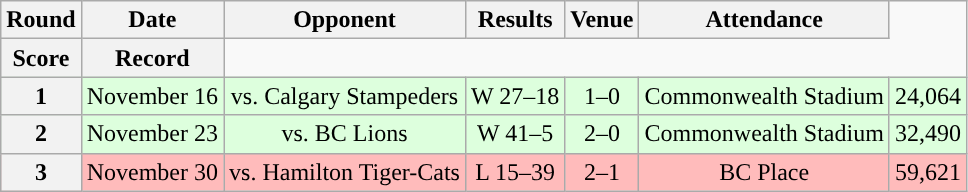<table class="wikitable" style="text-align:center">
<tr>
<th>Round</th>
<th>Date</th>
<th>Opponent</th>
<th>Results</th>
<th>Venue</th>
<th>Attendance</th>
</tr>
<tr>
<th>Score</th>
<th>Record</th>
</tr>
<tr style="background:#ddffdd">
<th>1</th>
<td>November 16</td>
<td>vs. Calgary Stampeders</td>
<td>W 27–18</td>
<td>1–0</td>
<td>Commonwealth Stadium</td>
<td>24,064</td>
</tr>
<tr style="background:#ddffdd">
<th>2</th>
<td>November 23</td>
<td>vs. BC Lions</td>
<td>W 41–5</td>
<td>2–0</td>
<td>Commonwealth Stadium</td>
<td>32,490</td>
</tr>
<tr style="background:#ffbbbb">
<th>3</th>
<td>November 30</td>
<td>vs. Hamilton Tiger-Cats</td>
<td>L 15–39</td>
<td>2–1</td>
<td>BC Place</td>
<td>59,621</td>
</tr>
</table>
